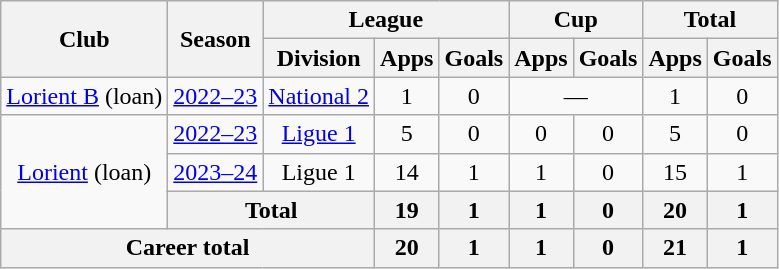<table class="wikitable" style="text-align: center">
<tr>
<th rowspan="2">Club</th>
<th rowspan="2">Season</th>
<th colspan="3">League</th>
<th colspan="2">Cup</th>
<th colspan="2">Total</th>
</tr>
<tr>
<th>Division</th>
<th>Apps</th>
<th>Goals</th>
<th>Apps</th>
<th>Goals</th>
<th>Apps</th>
<th>Goals</th>
</tr>
<tr>
<td><a href='#'>Lorient B</a> (loan)</td>
<td><a href='#'>2022–23</a></td>
<td><a href='#'>National 2</a></td>
<td>1</td>
<td>0</td>
<td colspan="2">—</td>
<td>1</td>
<td>0</td>
</tr>
<tr>
<td rowspan="3"><a href='#'>Lorient</a> (loan)</td>
<td><a href='#'>2022–23</a></td>
<td><a href='#'>Ligue 1</a></td>
<td>5</td>
<td>0</td>
<td>0</td>
<td>0</td>
<td>5</td>
<td>0</td>
</tr>
<tr>
<td><a href='#'>2023–24</a></td>
<td>Ligue 1</td>
<td>14</td>
<td>1</td>
<td>1</td>
<td>0</td>
<td>15</td>
<td>1</td>
</tr>
<tr>
<th colspan="2">Total</th>
<th>19</th>
<th>1</th>
<th>1</th>
<th>0</th>
<th>20</th>
<th>1</th>
</tr>
<tr>
<th colspan="3">Career total</th>
<th>20</th>
<th>1</th>
<th>1</th>
<th>0</th>
<th>21</th>
<th>1</th>
</tr>
</table>
